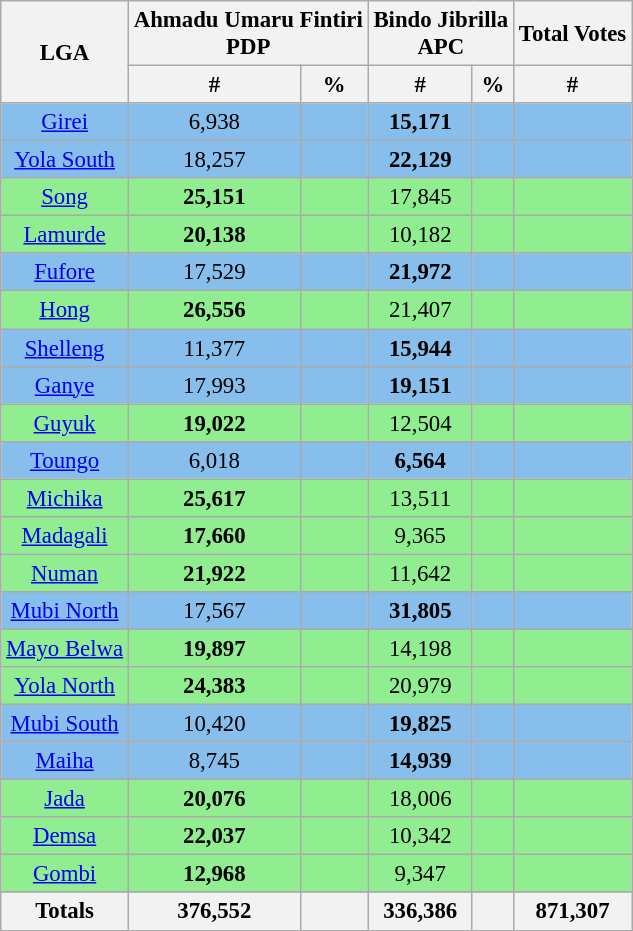<table class="wikitable sortable" style=" font-size: 95%">
<tr>
<th rowspan="2">LGA</th>
<th colspan="2">Ahmadu Umaru Fintiri<br>PDP</th>
<th colspan="2">Bindo Jibrilla<br>APC</th>
<th>Total Votes</th>
</tr>
<tr>
<th>#</th>
<th>%</th>
<th>#</th>
<th>%</th>
<th>#</th>
</tr>
<tr>
<td bgcolor=#87BEEB align="center"><a href='#'>Girei</a></td>
<td bgcolor=#87BEEB align="center">6,938</td>
<td bgcolor=#87BEEB align="center"></td>
<td bgcolor=#87BEEB align="center"><strong>15,171</strong></td>
<td bgcolor=#87BEEB align="center"></td>
<td bgcolor=#87BEEB align="center"></td>
</tr>
<tr>
<td bgcolor=#87BEEB align="center"><a href='#'>Yola South</a></td>
<td bgcolor=#87BEEB align="center">18,257</td>
<td bgcolor=#87BEEB align="center"></td>
<td bgcolor=#87BEEB align="center"><strong>22,129</strong></td>
<td bgcolor=#87BEEB align="center"></td>
<td bgcolor=#87BEEB align="center"></td>
</tr>
<tr>
<td bgcolor=#90EE90 align="center"><a href='#'>Song</a></td>
<td bgcolor=#90EE90 align="center"><strong>25,151</strong></td>
<td bgcolor=#90EE90 align="center"></td>
<td bgcolor=#90EE90 align="center">17,845</td>
<td bgcolor=#90EE90 align="center"></td>
<td bgcolor=#90EE90 align="center"></td>
</tr>
<tr>
<td bgcolor=#90EE90 align="center"><a href='#'>Lamurde</a></td>
<td bgcolor=#90EE90 align="center"><strong>20,138</strong></td>
<td bgcolor=#90EE90 align="center"></td>
<td bgcolor=#90EE90 align="center">10,182</td>
<td bgcolor=#90EE90 align="center"></td>
<td bgcolor=#90EE90 align="center"></td>
</tr>
<tr>
<td bgcolor=#87BEEB align="center"><a href='#'>Fufore</a></td>
<td bgcolor=#87BEEB align="center">17,529</td>
<td bgcolor=#87BEEB align="center"></td>
<td bgcolor=#87BEEB align="center"><strong>21,972</strong></td>
<td bgcolor=#87BEEB align="center"></td>
<td bgcolor=#87BEEB align="center"></td>
</tr>
<tr>
<td bgcolor=#90EE90 align="center"><a href='#'>Hong</a></td>
<td bgcolor=#90EE90 align="center"><strong>26,556</strong></td>
<td bgcolor=#90EE90 align="center"></td>
<td bgcolor=#90EE90 align="center">21,407</td>
<td bgcolor=#90EE90 align="center"></td>
<td bgcolor=#90EE90 align="center"></td>
</tr>
<tr>
<td bgcolor=#87BEEB align="center"><a href='#'>Shelleng</a></td>
<td bgcolor=#87BEEB align="center">11,377</td>
<td bgcolor=#87BEEB align="center"></td>
<td bgcolor=#87BEEB align="center"><strong>15,944</strong></td>
<td bgcolor=#87BEEB align="center"></td>
<td bgcolor=#87BEEB align="center"></td>
</tr>
<tr>
<td bgcolor=#87BEEB align="center"><a href='#'>Ganye</a></td>
<td bgcolor=#87BEEB align="center">17,993</td>
<td bgcolor=#87BEEB align="center"></td>
<td bgcolor=#87BEEB align="center"><strong>19,151</strong></td>
<td bgcolor=#87BEEB align="center"></td>
<td bgcolor=#87BEEB align="center"></td>
</tr>
<tr>
<td bgcolor=#90EE90 align="center"><a href='#'>Guyuk</a></td>
<td bgcolor=#90EE90 align="center"><strong>19,022</strong></td>
<td bgcolor=#90EE90 align="center"></td>
<td bgcolor=#90EE90 align="center">12,504</td>
<td bgcolor=#90EE90 align="center"></td>
<td bgcolor=#90EE90 align="center"></td>
</tr>
<tr>
<td bgcolor=#87BEEB align="center"><a href='#'>Toungo</a></td>
<td bgcolor=#87BEEB align="center">6,018</td>
<td bgcolor=#87BEEB align="center"></td>
<td bgcolor=#87BEEB align="center"><strong>6,564</strong></td>
<td bgcolor=#87BEEB align="center"></td>
<td bgcolor=#87BEEB align="center"></td>
</tr>
<tr>
<td bgcolor=#90EE90 align="center"><a href='#'>Michika</a></td>
<td bgcolor=#90EE90 align="center"><strong>25,617</strong></td>
<td bgcolor=#90EE90 align="center"></td>
<td bgcolor=#90EE90 align="center">13,511</td>
<td bgcolor=#90EE90 align="center"></td>
<td bgcolor=#90EE90 align="center"></td>
</tr>
<tr>
<td bgcolor=#90EE90 align="center"><a href='#'>Madagali</a></td>
<td bgcolor=#90EE90 align="center"><strong>17,660</strong></td>
<td bgcolor=#90EE90 align="center"></td>
<td bgcolor=#90EE90 align="center">9,365</td>
<td bgcolor=#90EE90 align="center"></td>
<td bgcolor=#90EE90 align="center"></td>
</tr>
<tr>
<td bgcolor=#90EE90 align="center"><a href='#'>Numan</a></td>
<td bgcolor=#90EE90 align="center"><strong>21,922</strong></td>
<td bgcolor=#90EE90 align="center"></td>
<td bgcolor=#90EE90 align="center">11,642</td>
<td bgcolor=#90EE90 align="center"></td>
<td bgcolor=#90EE90 align="center"></td>
</tr>
<tr>
<td bgcolor=#87BEEB align="center"><a href='#'>Mubi North</a></td>
<td bgcolor=#87BEEB align="center">17,567</td>
<td bgcolor=#87BEEB align="center"></td>
<td bgcolor=#87BEEB align="center"><strong>31,805</strong></td>
<td bgcolor=#87BEEB align="center"></td>
<td bgcolor=#87BEEB align="center"></td>
</tr>
<tr>
<td bgcolor=#90EE90 align="center"><a href='#'>Mayo Belwa</a></td>
<td bgcolor=#90EE90 align="center"><strong>19,897</strong></td>
<td bgcolor=#90EE90 align="center"></td>
<td bgcolor=#90EE90 align="center">14,198</td>
<td bgcolor=#90EE90 align="center"></td>
<td bgcolor=#90EE90 align="center"></td>
</tr>
<tr>
<td bgcolor=#90EE90 align="center"><a href='#'>Yola North</a></td>
<td bgcolor=#90EE90 align="center"><strong>24,383</strong></td>
<td bgcolor=#90EE90 align="center"></td>
<td bgcolor=#90EE90 align="center">20,979</td>
<td bgcolor=#90EE90 align="center"></td>
<td bgcolor=#90EE90 align="center"></td>
</tr>
<tr>
<td bgcolor=#87BEEB align="center"><a href='#'>Mubi South</a></td>
<td bgcolor=#87BEEB align="center">10,420</td>
<td bgcolor=#87BEEB align="center"></td>
<td bgcolor=#87BEEB align="center"><strong>19,825</strong></td>
<td bgcolor=#87BEEB align="center"></td>
<td bgcolor=#87BEEB align="center"></td>
</tr>
<tr>
<td bgcolor=#87BEEB align="center"><a href='#'>Maiha</a></td>
<td bgcolor=#87BEEB align="center">8,745</td>
<td bgcolor=#87BEEB align="center"></td>
<td bgcolor=#87BEEB align="center"><strong>14,939</strong></td>
<td bgcolor=#87BEEB align="center"></td>
<td bgcolor=#87BEEB align="center"></td>
</tr>
<tr>
<td bgcolor=#90EE90 align="center"><a href='#'>Jada</a></td>
<td bgcolor=#90EE90 align="center"><strong>20,076</strong></td>
<td bgcolor=#90EE90 align="center"></td>
<td bgcolor=#90EE90 align="center">18,006</td>
<td bgcolor=#90EE90 align="center"></td>
<td bgcolor=#90EE90 align="center"></td>
</tr>
<tr>
<td bgcolor=#90EE90 align="center"><a href='#'>Demsa</a></td>
<td bgcolor=#90EE90 align="center"><strong>22,037</strong></td>
<td bgcolor=#90EE90 align="center"></td>
<td bgcolor=#90EE90 align="center">10,342</td>
<td bgcolor=#90EE90 align="center"></td>
<td bgcolor=#90EE90 align="center"></td>
</tr>
<tr>
<td bgcolor=#90EE90 align="center"><a href='#'>Gombi</a></td>
<td bgcolor=#90EE90 align="center"><strong>12,968</strong></td>
<td bgcolor=#90EE90 align="center"></td>
<td bgcolor=#90EE90 align="center">9,347</td>
<td bgcolor=#90EE90 align="center"></td>
<td bgcolor=#90EE90 align="center"></td>
</tr>
<tr>
</tr>
<tr>
<th>Totals</th>
<th><strong>376,552</strong></th>
<th></th>
<th><strong>336,386</strong></th>
<th></th>
<th>871,307</th>
</tr>
</table>
